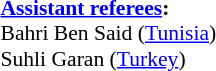<table style="width:100%; font-size:90%;">
<tr>
<td><br><strong><a href='#'>Assistant referees</a>:</strong>
<br>Bahri Ben Said (<a href='#'>Tunisia</a>)
<br>Suhli Garan (<a href='#'>Turkey</a>)</td>
</tr>
</table>
